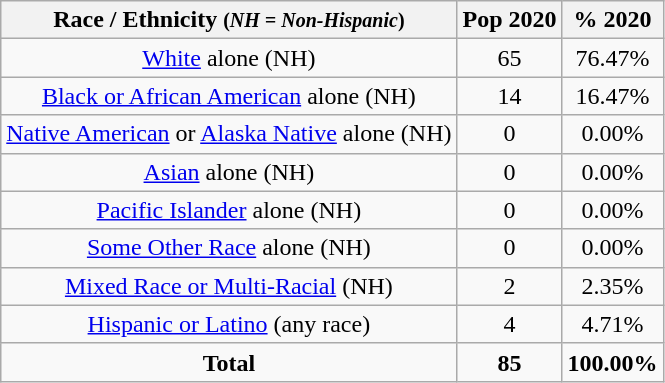<table class="wikitable" style="text-align:center;">
<tr>
<th>Race / Ethnicity <small>(<em>NH = Non-Hispanic</em>)</small></th>
<th>Pop 2020</th>
<th>% 2020</th>
</tr>
<tr>
<td><a href='#'>White</a> alone (NH)</td>
<td>65</td>
<td>76.47%</td>
</tr>
<tr>
<td><a href='#'>Black or African American</a> alone (NH)</td>
<td>14</td>
<td>16.47%</td>
</tr>
<tr>
<td><a href='#'>Native American</a> or <a href='#'>Alaska Native</a> alone (NH)</td>
<td>0</td>
<td>0.00%</td>
</tr>
<tr>
<td><a href='#'>Asian</a> alone (NH)</td>
<td>0</td>
<td>0.00%</td>
</tr>
<tr>
<td><a href='#'>Pacific Islander</a> alone (NH)</td>
<td>0</td>
<td>0.00%</td>
</tr>
<tr>
<td><a href='#'>Some Other Race</a> alone (NH)</td>
<td>0</td>
<td>0.00%</td>
</tr>
<tr>
<td><a href='#'>Mixed Race or Multi-Racial</a> (NH)</td>
<td>2</td>
<td>2.35%</td>
</tr>
<tr>
<td><a href='#'>Hispanic or Latino</a> (any race)</td>
<td>4</td>
<td>4.71%</td>
</tr>
<tr>
<td><strong>Total</strong></td>
<td><strong>85</strong></td>
<td><strong>100.00%</strong></td>
</tr>
</table>
